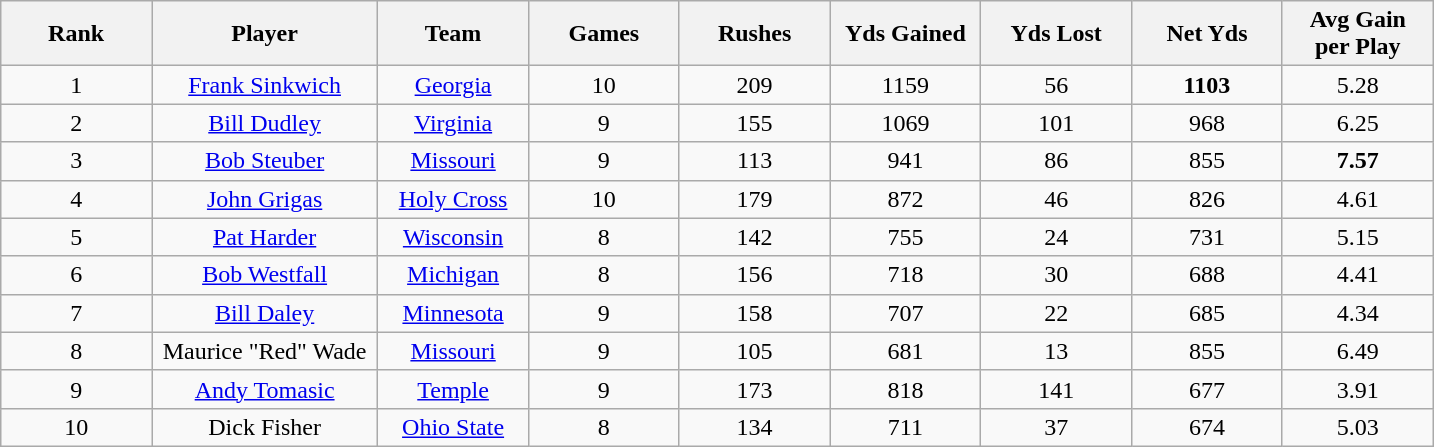<table class="wikitable sortable">
<tr>
<th bgcolor="#DDDDFF" width="10%">Rank</th>
<th bgcolor="#DDDDFF" width="15%">Player</th>
<th bgcolor="#DDDDFF" width="10%">Team</th>
<th bgcolor="#DDDDFF" width="10%">Games</th>
<th bgcolor="#DDDDFF" width="10%">Rushes</th>
<th bgcolor="#DDDDFF" width="10%">Yds Gained</th>
<th bgcolor="#DDDDFF" width="10%">Yds Lost</th>
<th bgcolor="#DDDDFF" width="10%">Net Yds</th>
<th bgcolor="#DDDDFF" width="10%">Avg Gain<br>per Play</th>
</tr>
<tr align="center">
<td>1</td>
<td><a href='#'>Frank Sinkwich</a></td>
<td><a href='#'>Georgia</a></td>
<td>10</td>
<td>209</td>
<td>1159</td>
<td>56</td>
<td><strong>1103</strong></td>
<td>5.28</td>
</tr>
<tr align="center">
<td>2</td>
<td><a href='#'>Bill Dudley</a></td>
<td><a href='#'>Virginia</a></td>
<td>9</td>
<td>155</td>
<td>1069</td>
<td>101</td>
<td>968</td>
<td>6.25</td>
</tr>
<tr align="center">
<td>3</td>
<td><a href='#'>Bob Steuber</a></td>
<td><a href='#'>Missouri</a></td>
<td>9</td>
<td>113</td>
<td>941</td>
<td>86</td>
<td>855</td>
<td><strong>7.57</strong></td>
</tr>
<tr align="center">
<td>4</td>
<td><a href='#'>John Grigas</a></td>
<td><a href='#'>Holy Cross</a></td>
<td>10</td>
<td>179</td>
<td>872</td>
<td>46</td>
<td>826</td>
<td>4.61</td>
</tr>
<tr align="center">
<td>5</td>
<td><a href='#'>Pat Harder</a></td>
<td><a href='#'>Wisconsin</a></td>
<td>8</td>
<td>142</td>
<td>755</td>
<td>24</td>
<td>731</td>
<td>5.15</td>
</tr>
<tr align="center">
<td>6</td>
<td><a href='#'>Bob Westfall</a></td>
<td><a href='#'>Michigan</a></td>
<td>8</td>
<td>156</td>
<td>718</td>
<td>30</td>
<td>688</td>
<td>4.41</td>
</tr>
<tr align="center">
<td>7</td>
<td><a href='#'>Bill Daley</a></td>
<td><a href='#'>Minnesota</a></td>
<td>9</td>
<td>158</td>
<td>707</td>
<td>22</td>
<td>685</td>
<td>4.34</td>
</tr>
<tr align="center">
<td>8</td>
<td>Maurice "Red" Wade</td>
<td><a href='#'>Missouri</a></td>
<td>9</td>
<td>105</td>
<td>681</td>
<td>13</td>
<td>855</td>
<td>6.49</td>
</tr>
<tr align="center">
<td>9</td>
<td><a href='#'>Andy Tomasic</a></td>
<td><a href='#'>Temple</a></td>
<td>9</td>
<td>173</td>
<td>818</td>
<td>141</td>
<td>677</td>
<td>3.91</td>
</tr>
<tr align="center">
<td>10</td>
<td>Dick Fisher</td>
<td><a href='#'>Ohio State</a></td>
<td>8</td>
<td>134</td>
<td>711</td>
<td>37</td>
<td>674</td>
<td>5.03</td>
</tr>
</table>
